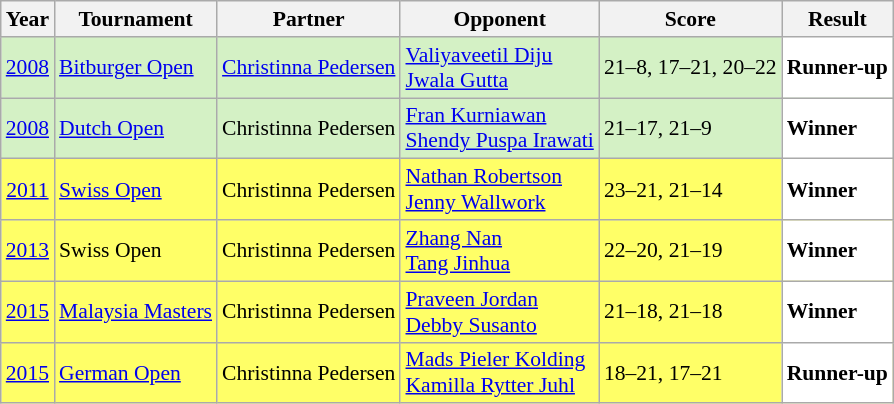<table class="sortable wikitable" style="font-size: 90%;">
<tr>
<th>Year</th>
<th>Tournament</th>
<th>Partner</th>
<th>Opponent</th>
<th>Score</th>
<th>Result</th>
</tr>
<tr style="background:#D4F1C5">
<td align="center"><a href='#'>2008</a></td>
<td align="left"><a href='#'>Bitburger Open</a></td>
<td align="left"> <a href='#'>Christinna Pedersen</a></td>
<td align="left"> <a href='#'>Valiyaveetil Diju</a> <br>  <a href='#'>Jwala Gutta</a></td>
<td align="left">21–8, 17–21, 20–22</td>
<td style="text-align:left; background:white"> <strong>Runner-up</strong></td>
</tr>
<tr style="background:#D4F1C5">
<td align="center"><a href='#'>2008</a></td>
<td align="left"><a href='#'>Dutch Open</a></td>
<td align="left"> Christinna Pedersen</td>
<td align="left"> <a href='#'>Fran Kurniawan</a> <br>  <a href='#'>Shendy Puspa Irawati</a></td>
<td align="left">21–17, 21–9</td>
<td style="text-align:left; background:white"> <strong>Winner</strong></td>
</tr>
<tr style="background:#FFFF67">
<td align="center"><a href='#'>2011</a></td>
<td align="left"><a href='#'>Swiss Open</a></td>
<td align="left"> Christinna Pedersen</td>
<td align="left"> <a href='#'>Nathan Robertson</a> <br>  <a href='#'>Jenny Wallwork</a></td>
<td align="left">23–21, 21–14</td>
<td style="text-align:left; background:white"> <strong>Winner</strong></td>
</tr>
<tr style="background:#FFFF67">
<td align="center"><a href='#'>2013</a></td>
<td align="left">Swiss Open</td>
<td align="left"> Christinna Pedersen</td>
<td align="left"> <a href='#'>Zhang Nan</a> <br>  <a href='#'>Tang Jinhua</a></td>
<td align="left">22–20, 21–19</td>
<td style="text-align:left; background:white"> <strong>Winner</strong></td>
</tr>
<tr style="background:#FFFF67">
<td align="center"><a href='#'>2015</a></td>
<td align="left"><a href='#'>Malaysia Masters</a></td>
<td align="left"> Christinna Pedersen</td>
<td align="left"> <a href='#'>Praveen Jordan</a> <br>  <a href='#'>Debby Susanto</a></td>
<td align="left">21–18, 21–18</td>
<td style="text-align:left; background:white"> <strong>Winner</strong></td>
</tr>
<tr style="background:#FFFF67">
<td align="center"><a href='#'>2015</a></td>
<td align="left"><a href='#'>German Open</a></td>
<td align="left"> Christinna Pedersen</td>
<td align="left"> <a href='#'>Mads Pieler Kolding</a> <br>  <a href='#'>Kamilla Rytter Juhl</a></td>
<td align="left">18–21, 17–21</td>
<td style="text-align:left; background:white"> <strong>Runner-up</strong></td>
</tr>
</table>
